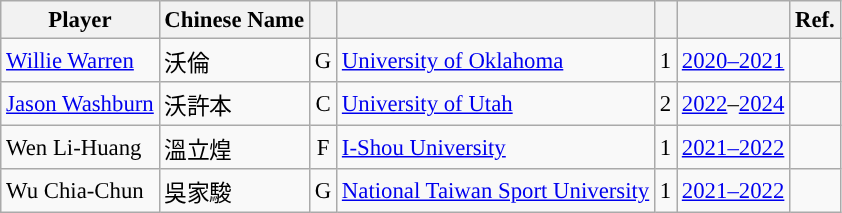<table class="wikitable sortable" style="font-size:95%; text-align:left;">
<tr>
<th>Player</th>
<th>Chinese Name</th>
<th></th>
<th></th>
<th></th>
<th></th>
<th>Ref.</th>
</tr>
<tr>
<td><a href='#'>Willie Warren</a></td>
<td>沃倫</td>
<td align="center">G</td>
<td><a href='#'>University of Oklahoma</a></td>
<td align="center">1</td>
<td align="center"><a href='#'>2020–2021</a></td>
<td></td>
</tr>
<tr>
<td><a href='#'>Jason Washburn</a></td>
<td>沃許本</td>
<td align="center">C</td>
<td><a href='#'>University of Utah</a></td>
<td align="center">2</td>
<td align="center"><a href='#'>2022</a>–<a href='#'>2024</a></td>
<td></td>
</tr>
<tr>
<td>Wen Li-Huang</td>
<td>溫立煌</td>
<td align="center">F</td>
<td><a href='#'>I-Shou University</a></td>
<td align="center">1</td>
<td align="center"><a href='#'>2021–2022</a></td>
<td></td>
</tr>
<tr>
<td>Wu Chia-Chun</td>
<td>吳家駿</td>
<td align="center">G</td>
<td><a href='#'>National Taiwan Sport University</a></td>
<td align="center">1</td>
<td align="center"><a href='#'>2021–2022</a></td>
<td></td>
</tr>
</table>
